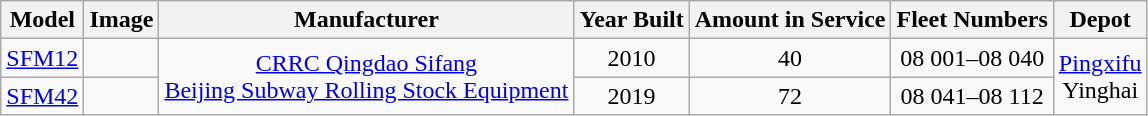<table class="wikitable" style="border-collapse: collapse; text-align: center;">
<tr>
<th>Model</th>
<th>Image</th>
<th>Manufacturer</th>
<th>Year Built</th>
<th>Amount in Service</th>
<th>Fleet Numbers</th>
<th>Depot</th>
</tr>
<tr>
<td><a href='#'>SFM12</a></td>
<td></td>
<td rowspan=2><a href='#'>CRRC Qingdao Sifang</a><br><a href='#'>Beijing Subway Rolling Stock Equipment</a></td>
<td>2010</td>
<td>40</td>
<td>08 001–08 040</td>
<td rowspan=2><a href='#'>Pingxifu</a><br>Yinghai</td>
</tr>
<tr>
<td><a href='#'>SFM42</a></td>
<td></td>
<td>2019</td>
<td>72</td>
<td>08 041–08 112</td>
</tr>
</table>
